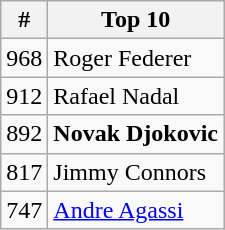<table class="wikitable" style="display:inline-table;">
<tr>
<th>#</th>
<th>Top 10</th>
</tr>
<tr>
<td>968</td>
<td> Roger Federer</td>
</tr>
<tr>
<td>912</td>
<td> Rafael Nadal</td>
</tr>
<tr>
<td>892</td>
<td> <strong>Novak Djokovic</strong></td>
</tr>
<tr>
<td>817</td>
<td> Jimmy Connors</td>
</tr>
<tr>
<td>747</td>
<td> <a href='#'>Andre Agassi</a></td>
</tr>
</table>
